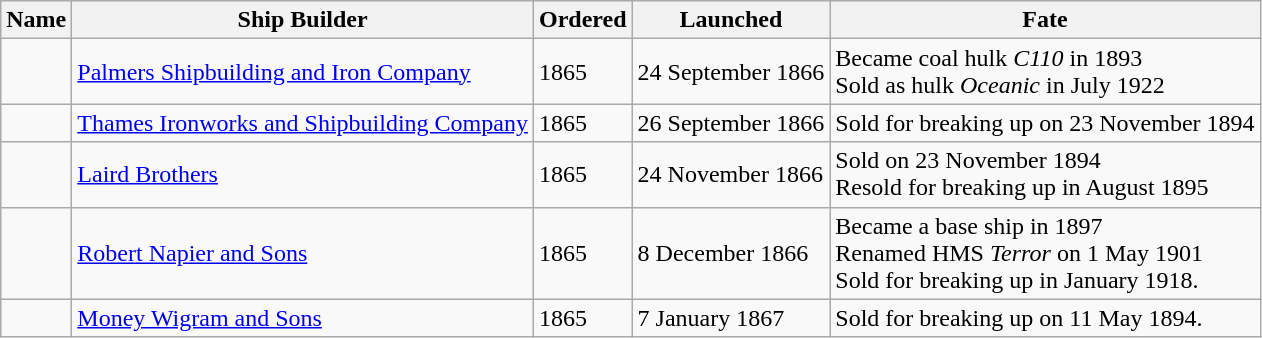<table class="wikitable" style="text-align:left">
<tr>
<th>Name</th>
<th>Ship Builder</th>
<th>Ordered</th>
<th>Launched</th>
<th>Fate</th>
</tr>
<tr>
<td></td>
<td><a href='#'>Palmers Shipbuilding and Iron Company</a></td>
<td>1865</td>
<td>24 September 1866</td>
<td>Became coal hulk <em>C110</em> in 1893<br>Sold as hulk <em>Oceanic</em> in July 1922</td>
</tr>
<tr>
<td></td>
<td><a href='#'>Thames Ironworks and Shipbuilding Company</a></td>
<td>1865</td>
<td>26 September 1866</td>
<td>Sold for breaking up on 23 November 1894</td>
</tr>
<tr>
<td></td>
<td><a href='#'>Laird Brothers</a></td>
<td>1865</td>
<td>24 November 1866</td>
<td>Sold on 23 November 1894<br>Resold for breaking up in August 1895</td>
</tr>
<tr>
<td></td>
<td><a href='#'>Robert Napier and Sons</a></td>
<td>1865</td>
<td>8 December 1866</td>
<td>Became a base ship in 1897<br>Renamed HMS <em>Terror</em> on 1 May 1901<br>Sold for breaking up in January 1918.</td>
</tr>
<tr>
<td></td>
<td><a href='#'>Money Wigram and Sons</a></td>
<td>1865</td>
<td>7 January 1867</td>
<td>Sold for breaking up on 11 May 1894.</td>
</tr>
</table>
